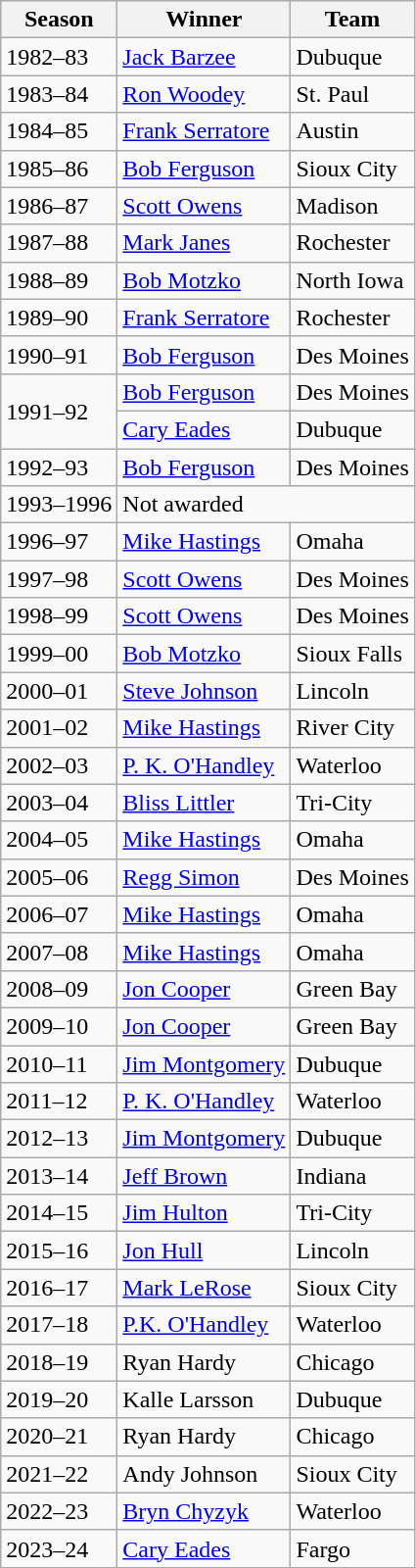<table class="wikitable sortable">
<tr>
<th>Season</th>
<th>Winner</th>
<th>Team</th>
</tr>
<tr>
<td>1982–83</td>
<td><a href='#'>Jack Barzee</a></td>
<td>Dubuque</td>
</tr>
<tr>
<td>1983–84</td>
<td><a href='#'>Ron Woodey</a></td>
<td>St. Paul</td>
</tr>
<tr>
<td>1984–85</td>
<td><a href='#'>Frank Serratore</a></td>
<td>Austin</td>
</tr>
<tr>
<td>1985–86</td>
<td><a href='#'>Bob Ferguson</a></td>
<td>Sioux City</td>
</tr>
<tr>
<td>1986–87</td>
<td><a href='#'>Scott Owens</a></td>
<td>Madison</td>
</tr>
<tr>
<td>1987–88</td>
<td><a href='#'>Mark Janes</a></td>
<td>Rochester</td>
</tr>
<tr>
<td>1988–89</td>
<td><a href='#'>Bob Motzko</a></td>
<td>North Iowa</td>
</tr>
<tr>
<td>1989–90</td>
<td><a href='#'>Frank Serratore</a></td>
<td>Rochester</td>
</tr>
<tr>
<td>1990–91</td>
<td><a href='#'>Bob Ferguson</a></td>
<td>Des Moines</td>
</tr>
<tr>
<td rowspan=2>1991–92</td>
<td><a href='#'>Bob Ferguson</a></td>
<td>Des Moines</td>
</tr>
<tr>
<td><a href='#'>Cary Eades</a></td>
<td>Dubuque</td>
</tr>
<tr>
<td>1992–93</td>
<td><a href='#'>Bob Ferguson</a></td>
<td>Des Moines</td>
</tr>
<tr>
<td>1993–1996</td>
<td colspan=2>Not awarded</td>
</tr>
<tr>
<td>1996–97</td>
<td><a href='#'>Mike Hastings</a></td>
<td>Omaha</td>
</tr>
<tr>
<td>1997–98</td>
<td><a href='#'>Scott Owens</a></td>
<td>Des Moines</td>
</tr>
<tr>
<td>1998–99</td>
<td><a href='#'>Scott Owens</a></td>
<td>Des Moines</td>
</tr>
<tr>
<td>1999–00</td>
<td><a href='#'>Bob Motzko</a></td>
<td>Sioux Falls</td>
</tr>
<tr>
<td>2000–01</td>
<td><a href='#'>Steve Johnson</a></td>
<td>Lincoln</td>
</tr>
<tr>
<td>2001–02</td>
<td><a href='#'>Mike Hastings</a></td>
<td>River City</td>
</tr>
<tr>
<td>2002–03</td>
<td><a href='#'>P. K. O'Handley</a></td>
<td>Waterloo</td>
</tr>
<tr>
<td>2003–04</td>
<td><a href='#'>Bliss Littler</a></td>
<td>Tri-City</td>
</tr>
<tr>
<td>2004–05</td>
<td><a href='#'>Mike Hastings</a></td>
<td>Omaha</td>
</tr>
<tr>
<td>2005–06</td>
<td><a href='#'>Regg Simon</a></td>
<td>Des Moines</td>
</tr>
<tr>
<td>2006–07</td>
<td><a href='#'>Mike Hastings</a></td>
<td>Omaha</td>
</tr>
<tr>
<td>2007–08</td>
<td><a href='#'>Mike Hastings</a></td>
<td>Omaha</td>
</tr>
<tr>
<td>2008–09</td>
<td><a href='#'>Jon Cooper</a></td>
<td>Green Bay</td>
</tr>
<tr>
<td>2009–10</td>
<td><a href='#'>Jon Cooper</a></td>
<td>Green Bay</td>
</tr>
<tr>
<td>2010–11</td>
<td><a href='#'>Jim Montgomery</a></td>
<td>Dubuque</td>
</tr>
<tr>
<td>2011–12</td>
<td><a href='#'>P. K. O'Handley</a></td>
<td>Waterloo</td>
</tr>
<tr>
<td>2012–13</td>
<td><a href='#'>Jim Montgomery</a></td>
<td>Dubuque</td>
</tr>
<tr>
<td>2013–14</td>
<td><a href='#'>Jeff Brown</a></td>
<td>Indiana</td>
</tr>
<tr>
<td>2014–15</td>
<td><a href='#'>Jim Hulton</a></td>
<td>Tri-City</td>
</tr>
<tr>
<td>2015–16</td>
<td><a href='#'>Jon Hull</a></td>
<td>Lincoln</td>
</tr>
<tr>
<td>2016–17</td>
<td><a href='#'>Mark LeRose</a></td>
<td>Sioux City</td>
</tr>
<tr>
<td>2017–18</td>
<td><a href='#'>P.K. O'Handley</a></td>
<td>Waterloo</td>
</tr>
<tr>
<td>2018–19</td>
<td>Ryan Hardy</td>
<td>Chicago</td>
</tr>
<tr>
<td>2019–20</td>
<td>Kalle Larsson</td>
<td>Dubuque</td>
</tr>
<tr>
<td>2020–21</td>
<td>Ryan Hardy</td>
<td>Chicago</td>
</tr>
<tr>
<td>2021–22</td>
<td>Andy Johnson</td>
<td>Sioux City</td>
</tr>
<tr>
<td>2022–23</td>
<td><a href='#'>Bryn Chyzyk</a></td>
<td>Waterloo</td>
</tr>
<tr>
<td>2023–24</td>
<td><a href='#'>Cary Eades</a></td>
<td>Fargo</td>
</tr>
</table>
